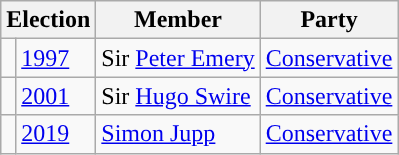<table class="wikitable">
<tr>
<th colspan="2">Election</th>
<th>Member</th>
<th>Party</th>
</tr>
<tr>
<td style="color:inherit;background-color: "></td>
<td><a href='#'>1997</a></td>
<td>Sir <a href='#'>Peter Emery</a></td>
<td><a href='#'>Conservative</a></td>
</tr>
<tr>
<td style="color:inherit;background-color: "></td>
<td><a href='#'>2001</a></td>
<td>Sir <a href='#'>Hugo Swire</a></td>
<td><a href='#'>Conservative</a></td>
</tr>
<tr>
<td style="color:inherit;background-color: "></td>
<td><a href='#'>2019</a></td>
<td><a href='#'>Simon Jupp</a></td>
<td><a href='#'>Conservative</a></td>
</tr>
</table>
